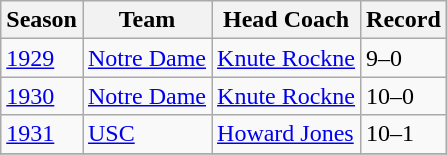<table class="wikitable sortable">
<tr>
<th>Season</th>
<th>Team</th>
<th>Head Coach</th>
<th>Record</th>
</tr>
<tr>
<td><a href='#'>1929</a></td>
<td><a href='#'>Notre Dame</a></td>
<td><a href='#'>Knute Rockne</a></td>
<td>9–0</td>
</tr>
<tr>
<td><a href='#'>1930</a></td>
<td><a href='#'>Notre Dame</a></td>
<td><a href='#'>Knute Rockne</a></td>
<td>10–0</td>
</tr>
<tr>
<td><a href='#'>1931</a></td>
<td><a href='#'>USC</a></td>
<td><a href='#'>Howard Jones</a></td>
<td>10–1</td>
</tr>
<tr>
</tr>
</table>
